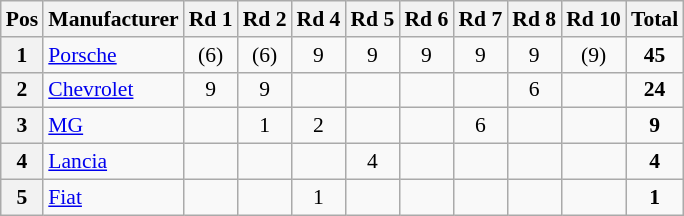<table class="wikitable" style="font-size: 90%;">
<tr>
<th>Pos</th>
<th>Manufacturer</th>
<th>Rd 1</th>
<th>Rd 2</th>
<th>Rd 4</th>
<th>Rd 5</th>
<th>Rd 6</th>
<th>Rd 7</th>
<th>Rd 8</th>
<th>Rd 10</th>
<th>Total</th>
</tr>
<tr>
<th>1</th>
<td> <a href='#'>Porsche</a></td>
<td align=center>(6)</td>
<td align=center>(6)</td>
<td align=center>9</td>
<td align=center>9</td>
<td align=center>9</td>
<td align=center>9</td>
<td align=center>9</td>
<td align=center>(9)</td>
<td align=center><strong>45</strong></td>
</tr>
<tr>
<th>2</th>
<td> <a href='#'>Chevrolet</a></td>
<td align=center>9</td>
<td align=center>9</td>
<td></td>
<td></td>
<td></td>
<td></td>
<td align=center>6</td>
<td></td>
<td align=center><strong>24</strong></td>
</tr>
<tr>
<th>3</th>
<td> <a href='#'>MG</a></td>
<td></td>
<td align=center>1</td>
<td align=center>2</td>
<td></td>
<td></td>
<td align=center>6</td>
<td></td>
<td></td>
<td align=center><strong>9</strong></td>
</tr>
<tr>
<th>4</th>
<td> <a href='#'>Lancia</a></td>
<td></td>
<td></td>
<td></td>
<td align=center>4</td>
<td></td>
<td></td>
<td></td>
<td></td>
<td align=center><strong>4</strong></td>
</tr>
<tr>
<th>5</th>
<td> <a href='#'>Fiat</a></td>
<td></td>
<td></td>
<td align=center>1</td>
<td></td>
<td></td>
<td></td>
<td></td>
<td></td>
<td align=center><strong>1</strong></td>
</tr>
</table>
